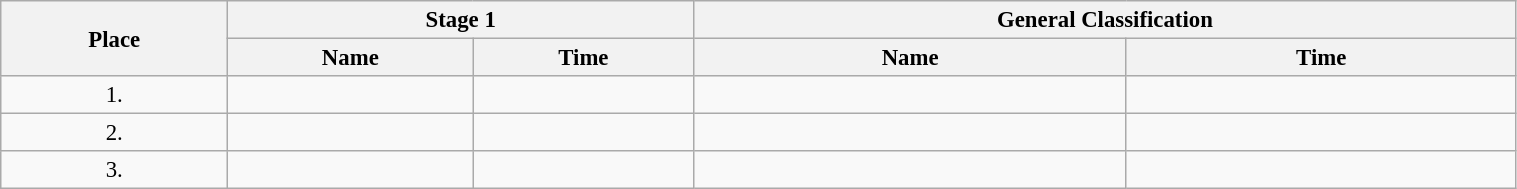<table class=wikitable style="font-size:95%" width="80%">
<tr>
<th rowspan="2">Place</th>
<th colspan="2">Stage 1</th>
<th colspan="2">General Classification</th>
</tr>
<tr>
<th>Name</th>
<th>Time</th>
<th>Name</th>
<th>Time</th>
</tr>
<tr>
<td align="center">1.</td>
<td></td>
<td></td>
<td></td>
<td></td>
</tr>
<tr>
<td align="center">2.</td>
<td></td>
<td></td>
<td></td>
<td></td>
</tr>
<tr>
<td align="center">3.</td>
<td></td>
<td></td>
<td></td>
<td></td>
</tr>
</table>
